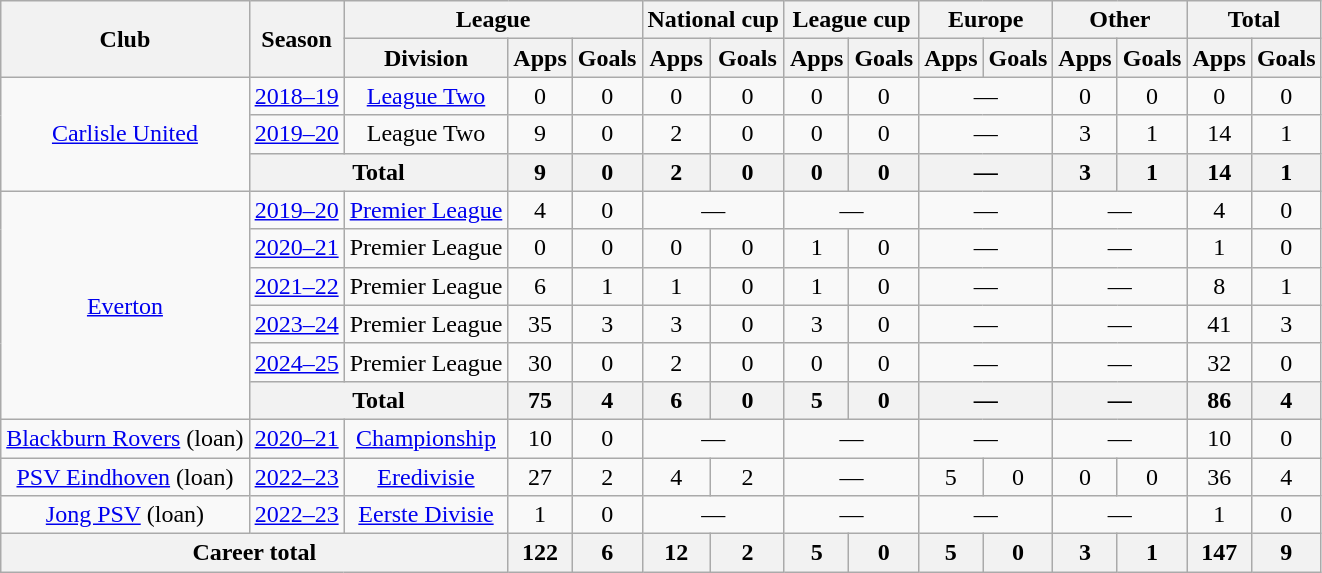<table class="wikitable" style="text-align: center;">
<tr>
<th rowspan="2">Club</th>
<th rowspan="2">Season</th>
<th colspan="3">League</th>
<th colspan="2">National cup</th>
<th colspan="2">League cup</th>
<th colspan="2">Europe</th>
<th colspan="2">Other</th>
<th colspan="2">Total</th>
</tr>
<tr>
<th>Division</th>
<th>Apps</th>
<th>Goals</th>
<th>Apps</th>
<th>Goals</th>
<th>Apps</th>
<th>Goals</th>
<th>Apps</th>
<th>Goals</th>
<th>Apps</th>
<th>Goals</th>
<th>Apps</th>
<th>Goals</th>
</tr>
<tr>
<td rowspan="3"><a href='#'>Carlisle United</a></td>
<td><a href='#'>2018–19</a></td>
<td><a href='#'>League Two</a></td>
<td>0</td>
<td>0</td>
<td>0</td>
<td>0</td>
<td>0</td>
<td>0</td>
<td colspan="2">—</td>
<td>0</td>
<td>0</td>
<td>0</td>
<td>0</td>
</tr>
<tr>
<td><a href='#'>2019–20</a></td>
<td>League Two</td>
<td>9</td>
<td>0</td>
<td>2</td>
<td>0</td>
<td>0</td>
<td>0</td>
<td colspan="2">—</td>
<td>3</td>
<td>1</td>
<td>14</td>
<td>1</td>
</tr>
<tr>
<th colspan="2">Total</th>
<th>9</th>
<th>0</th>
<th>2</th>
<th>0</th>
<th>0</th>
<th>0</th>
<th colspan="2">—</th>
<th>3</th>
<th>1</th>
<th>14</th>
<th>1</th>
</tr>
<tr>
<td rowspan="6"><a href='#'>Everton</a></td>
<td><a href='#'>2019–20</a></td>
<td><a href='#'>Premier League</a></td>
<td>4</td>
<td>0</td>
<td colspan="2">—</td>
<td colspan="2">—</td>
<td colspan="2">—</td>
<td colspan="2">—</td>
<td>4</td>
<td>0</td>
</tr>
<tr>
<td><a href='#'>2020–21</a></td>
<td>Premier League</td>
<td>0</td>
<td>0</td>
<td>0</td>
<td>0</td>
<td>1</td>
<td>0</td>
<td colspan="2">—</td>
<td colspan="2">—</td>
<td>1</td>
<td>0</td>
</tr>
<tr>
<td><a href='#'>2021–22</a></td>
<td>Premier League</td>
<td>6</td>
<td>1</td>
<td>1</td>
<td>0</td>
<td>1</td>
<td>0</td>
<td colspan="2">—</td>
<td colspan="2">—</td>
<td>8</td>
<td>1</td>
</tr>
<tr>
<td><a href='#'>2023–24</a></td>
<td>Premier League</td>
<td>35</td>
<td>3</td>
<td>3</td>
<td>0</td>
<td>3</td>
<td>0</td>
<td colspan="2">—</td>
<td colspan="2">—</td>
<td>41</td>
<td>3</td>
</tr>
<tr>
<td><a href='#'>2024–25</a></td>
<td>Premier League</td>
<td>30</td>
<td>0</td>
<td>2</td>
<td>0</td>
<td>0</td>
<td>0</td>
<td colspan="2">—</td>
<td colspan="2">—</td>
<td>32</td>
<td>0</td>
</tr>
<tr>
<th colspan="2">Total</th>
<th>75</th>
<th>4</th>
<th>6</th>
<th>0</th>
<th>5</th>
<th>0</th>
<th colspan="2">—</th>
<th colspan="2">—</th>
<th>86</th>
<th>4</th>
</tr>
<tr>
<td><a href='#'>Blackburn Rovers</a> (loan)</td>
<td><a href='#'>2020–21</a></td>
<td><a href='#'>Championship</a></td>
<td>10</td>
<td>0</td>
<td colspan="2">—</td>
<td colspan="2">—</td>
<td colspan="2">—</td>
<td colspan="2">—</td>
<td>10</td>
<td>0</td>
</tr>
<tr>
<td><a href='#'>PSV Eindhoven</a> (loan)</td>
<td><a href='#'>2022–23</a></td>
<td><a href='#'>Eredivisie</a></td>
<td>27</td>
<td>2</td>
<td>4</td>
<td>2</td>
<td colspan="2">—</td>
<td>5</td>
<td>0</td>
<td>0</td>
<td>0</td>
<td>36</td>
<td>4</td>
</tr>
<tr>
<td><a href='#'>Jong PSV</a> (loan)</td>
<td><a href='#'>2022–23</a></td>
<td><a href='#'>Eerste Divisie</a></td>
<td>1</td>
<td>0</td>
<td colspan="2">—</td>
<td colspan="2">—</td>
<td colspan="2">—</td>
<td colspan="2">—</td>
<td>1</td>
<td>0</td>
</tr>
<tr>
<th colspan="3">Career total</th>
<th>122</th>
<th>6</th>
<th>12</th>
<th>2</th>
<th>5</th>
<th>0</th>
<th>5</th>
<th>0</th>
<th>3</th>
<th>1</th>
<th>147</th>
<th>9</th>
</tr>
</table>
